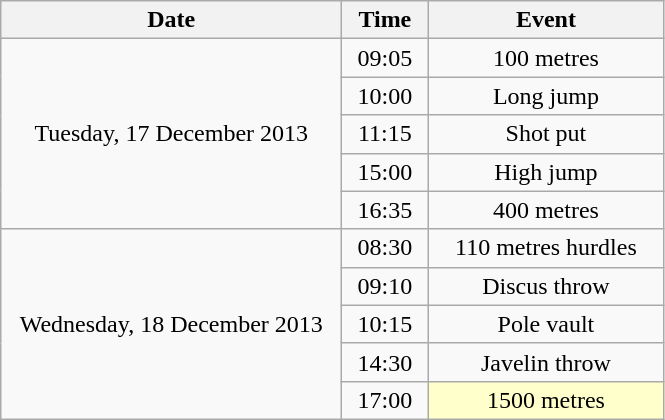<table class = "wikitable" style="text-align:center;">
<tr>
<th width=220>Date</th>
<th width=50>Time</th>
<th width=150>Event</th>
</tr>
<tr>
<td rowspan=5>Tuesday, 17 December 2013</td>
<td>09:05</td>
<td>100 metres</td>
</tr>
<tr>
<td>10:00</td>
<td>Long jump</td>
</tr>
<tr>
<td>11:15</td>
<td>Shot put</td>
</tr>
<tr>
<td>15:00</td>
<td>High jump</td>
</tr>
<tr>
<td>16:35</td>
<td>400 metres</td>
</tr>
<tr>
<td rowspan=5>Wednesday, 18 December 2013</td>
<td>08:30</td>
<td>110 metres hurdles</td>
</tr>
<tr>
<td>09:10</td>
<td>Discus throw</td>
</tr>
<tr>
<td>10:15</td>
<td>Pole vault</td>
</tr>
<tr>
<td>14:30</td>
<td>Javelin throw</td>
</tr>
<tr>
<td>17:00</td>
<td bgcolor=ffffcc>1500 metres</td>
</tr>
</table>
